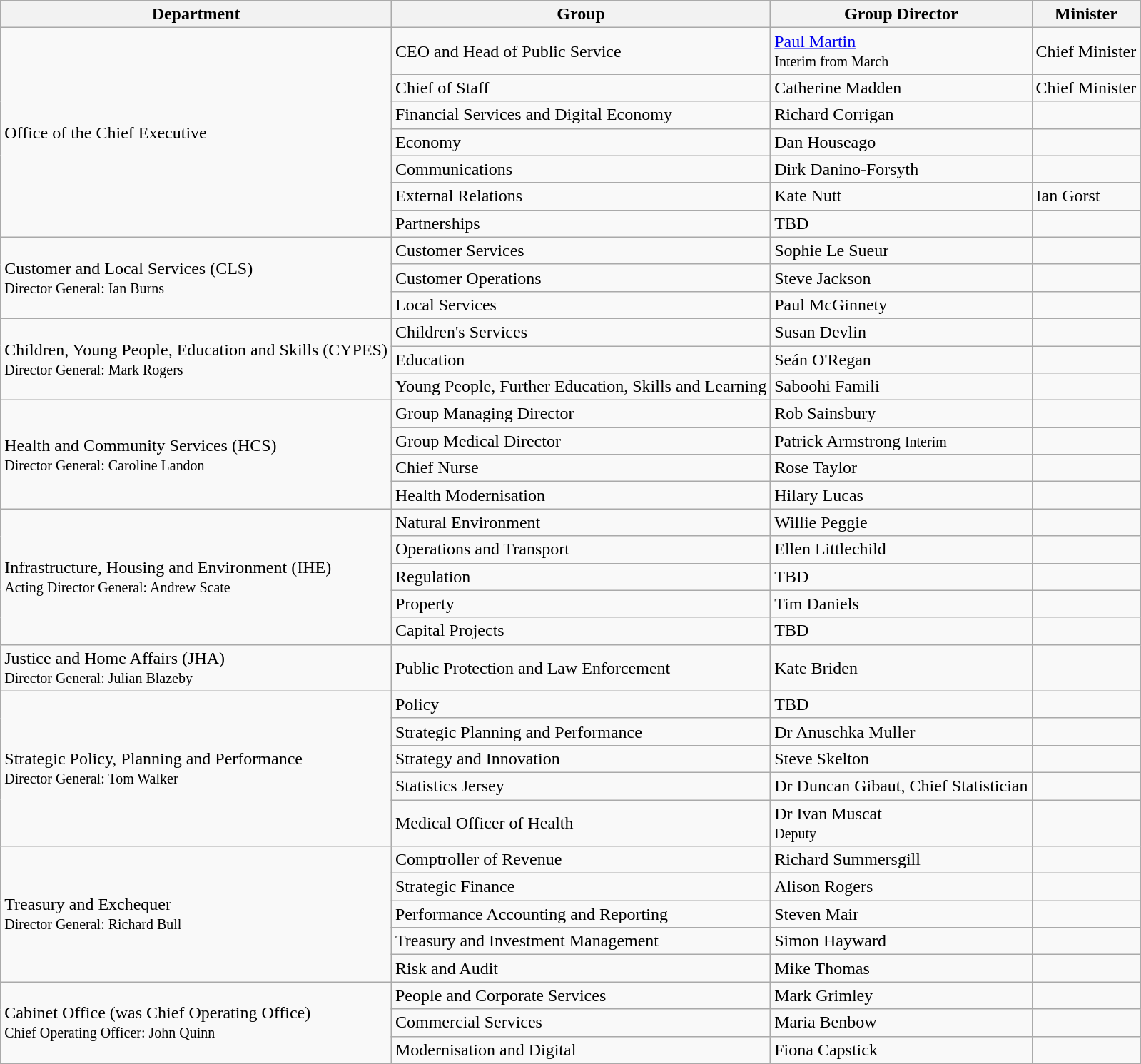<table class="wikitable mw-collapsible">
<tr>
<th>Department</th>
<th>Group</th>
<th>Group Director</th>
<th>Minister</th>
</tr>
<tr>
<td rowspan="7">Office of the Chief Executive</td>
<td>CEO and Head of Public Service</td>
<td><a href='#'>Paul Martin</a><br><small>Interim from March</small></td>
<td>Chief Minister</td>
</tr>
<tr>
<td>Chief of Staff</td>
<td>Catherine Madden</td>
<td>Chief Minister</td>
</tr>
<tr>
<td>Financial Services and Digital Economy</td>
<td>Richard Corrigan</td>
<td></td>
</tr>
<tr>
<td>Economy</td>
<td>Dan Houseago</td>
<td></td>
</tr>
<tr>
<td>Communications</td>
<td>Dirk Danino-Forsyth</td>
<td></td>
</tr>
<tr>
<td>External Relations</td>
<td>Kate Nutt</td>
<td>Ian Gorst</td>
</tr>
<tr>
<td>Partnerships</td>
<td>TBD</td>
<td></td>
</tr>
<tr>
<td rowspan="3">Customer and Local Services (CLS)<br><small>Director General: Ian Burns</small></td>
<td>Customer Services</td>
<td>Sophie Le Sueur</td>
<td></td>
</tr>
<tr>
<td>Customer Operations</td>
<td>Steve Jackson</td>
<td></td>
</tr>
<tr>
<td>Local Services</td>
<td>Paul McGinnety</td>
<td></td>
</tr>
<tr>
<td rowspan="3">Children, Young People, Education and Skills (CYPES)<br><small>Director General: Mark Rogers</small></td>
<td>Children's Services</td>
<td>Susan Devlin</td>
<td></td>
</tr>
<tr>
<td>Education</td>
<td>Seán O'Regan</td>
<td></td>
</tr>
<tr>
<td>Young People, Further Education, Skills and Learning</td>
<td>Saboohi Famili</td>
<td></td>
</tr>
<tr>
<td rowspan="4">Health and Community Services (HCS)<br><small>Director General: Caroline Landon</small></td>
<td>Group Managing Director</td>
<td>Rob Sainsbury</td>
<td></td>
</tr>
<tr>
<td>Group Medical Director</td>
<td>Patrick Armstrong <small>Interim</small></td>
<td></td>
</tr>
<tr>
<td>Chief Nurse</td>
<td>Rose Taylor</td>
<td></td>
</tr>
<tr>
<td>Health Modernisation</td>
<td>Hilary Lucas</td>
<td></td>
</tr>
<tr>
<td rowspan="5">Infrastructure, Housing and Environment (IHE)<br><small>Acting Director General: Andrew Scate</small></td>
<td>Natural Environment</td>
<td>Willie Peggie</td>
<td></td>
</tr>
<tr>
<td>Operations and Transport</td>
<td>Ellen Littlechild</td>
<td></td>
</tr>
<tr>
<td>Regulation</td>
<td>TBD</td>
<td></td>
</tr>
<tr>
<td>Property</td>
<td>Tim Daniels</td>
<td></td>
</tr>
<tr>
<td>Capital Projects</td>
<td>TBD</td>
<td></td>
</tr>
<tr>
<td>Justice and Home Affairs (JHA)<br><small>Director General: Julian Blazeby</small></td>
<td>Public Protection and Law Enforcement</td>
<td>Kate Briden</td>
<td></td>
</tr>
<tr>
<td rowspan="5">Strategic Policy, Planning and Performance<br><small>Director General: Tom Walker</small></td>
<td>Policy</td>
<td>TBD</td>
<td></td>
</tr>
<tr>
<td>Strategic Planning and Performance</td>
<td>Dr Anuschka Muller</td>
<td></td>
</tr>
<tr>
<td>Strategy and Innovation</td>
<td>Steve Skelton</td>
<td></td>
</tr>
<tr>
<td>Statistics Jersey</td>
<td>Dr Duncan Gibaut, Chief Statistician</td>
<td></td>
</tr>
<tr>
<td>Medical Officer of Health</td>
<td>Dr Ivan Muscat<br><small>Deputy</small></td>
<td></td>
</tr>
<tr>
<td rowspan="5">Treasury and Exchequer<br><small>Director General: Richard Bull</small></td>
<td>Comptroller of Revenue</td>
<td>Richard Summersgill</td>
<td></td>
</tr>
<tr>
<td>Strategic Finance</td>
<td>Alison Rogers</td>
<td></td>
</tr>
<tr>
<td>Performance Accounting and Reporting</td>
<td>Steven Mair</td>
<td></td>
</tr>
<tr>
<td>Treasury and Investment Management</td>
<td>Simon Hayward</td>
<td></td>
</tr>
<tr>
<td>Risk and Audit</td>
<td>Mike Thomas</td>
<td></td>
</tr>
<tr>
<td rowspan="3">Cabinet Office (was Chief Operating Office)<br><small>Chief Operating Officer: John Quinn</small></td>
<td>People and Corporate Services</td>
<td>Mark Grimley</td>
<td></td>
</tr>
<tr>
<td>Commercial Services</td>
<td>Maria Benbow</td>
<td></td>
</tr>
<tr>
<td>Modernisation and Digital</td>
<td>Fiona Capstick</td>
<td></td>
</tr>
</table>
